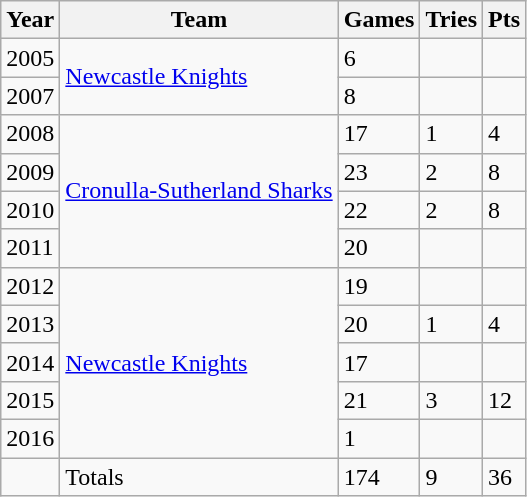<table class="wikitable">
<tr>
<th>Year</th>
<th>Team</th>
<th>Games</th>
<th>Tries</th>
<th>Pts</th>
</tr>
<tr>
<td>2005</td>
<td rowspan="2"> <a href='#'>Newcastle Knights</a></td>
<td>6</td>
<td></td>
<td></td>
</tr>
<tr>
<td>2007</td>
<td>8</td>
<td></td>
<td></td>
</tr>
<tr>
<td>2008</td>
<td rowspan="4"> <a href='#'>Cronulla-Sutherland Sharks</a></td>
<td>17</td>
<td>1</td>
<td>4</td>
</tr>
<tr>
<td>2009</td>
<td>23</td>
<td>2</td>
<td>8</td>
</tr>
<tr>
<td>2010</td>
<td>22</td>
<td>2</td>
<td>8</td>
</tr>
<tr>
<td>2011</td>
<td>20</td>
<td></td>
<td></td>
</tr>
<tr>
<td>2012</td>
<td rowspan="5"> <a href='#'>Newcastle Knights</a></td>
<td>19</td>
<td></td>
<td></td>
</tr>
<tr>
<td>2013</td>
<td>20</td>
<td>1</td>
<td>4</td>
</tr>
<tr>
<td>2014</td>
<td>17</td>
<td></td>
<td></td>
</tr>
<tr>
<td>2015</td>
<td>21</td>
<td>3</td>
<td>12</td>
</tr>
<tr>
<td>2016</td>
<td>1</td>
<td></td>
<td></td>
</tr>
<tr>
<td></td>
<td>Totals</td>
<td>174</td>
<td>9</td>
<td>36</td>
</tr>
</table>
